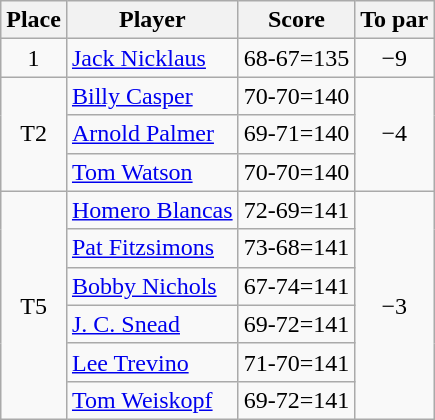<table class="wikitable">
<tr>
<th>Place</th>
<th>Player</th>
<th>Score</th>
<th>To par</th>
</tr>
<tr>
<td align=center>1</td>
<td> <a href='#'>Jack Nicklaus</a></td>
<td>68-67=135</td>
<td align="center">−9</td>
</tr>
<tr>
<td rowspan=3 align="center">T2</td>
<td> <a href='#'>Billy Casper</a></td>
<td>70-70=140</td>
<td rowspan=3 align="center">−4</td>
</tr>
<tr>
<td> <a href='#'>Arnold Palmer</a></td>
<td>69-71=140</td>
</tr>
<tr>
<td> <a href='#'>Tom Watson</a></td>
<td>70-70=140</td>
</tr>
<tr>
<td rowspan=6 align="center">T5</td>
<td> <a href='#'>Homero Blancas</a></td>
<td>72-69=141</td>
<td rowspan=6 align="center">−3</td>
</tr>
<tr>
<td> <a href='#'>Pat Fitzsimons</a></td>
<td>73-68=141</td>
</tr>
<tr>
<td> <a href='#'>Bobby Nichols</a></td>
<td>67-74=141</td>
</tr>
<tr>
<td> <a href='#'>J. C. Snead</a></td>
<td>69-72=141</td>
</tr>
<tr>
<td> <a href='#'>Lee Trevino</a></td>
<td>71-70=141</td>
</tr>
<tr>
<td> <a href='#'>Tom Weiskopf</a></td>
<td>69-72=141</td>
</tr>
</table>
